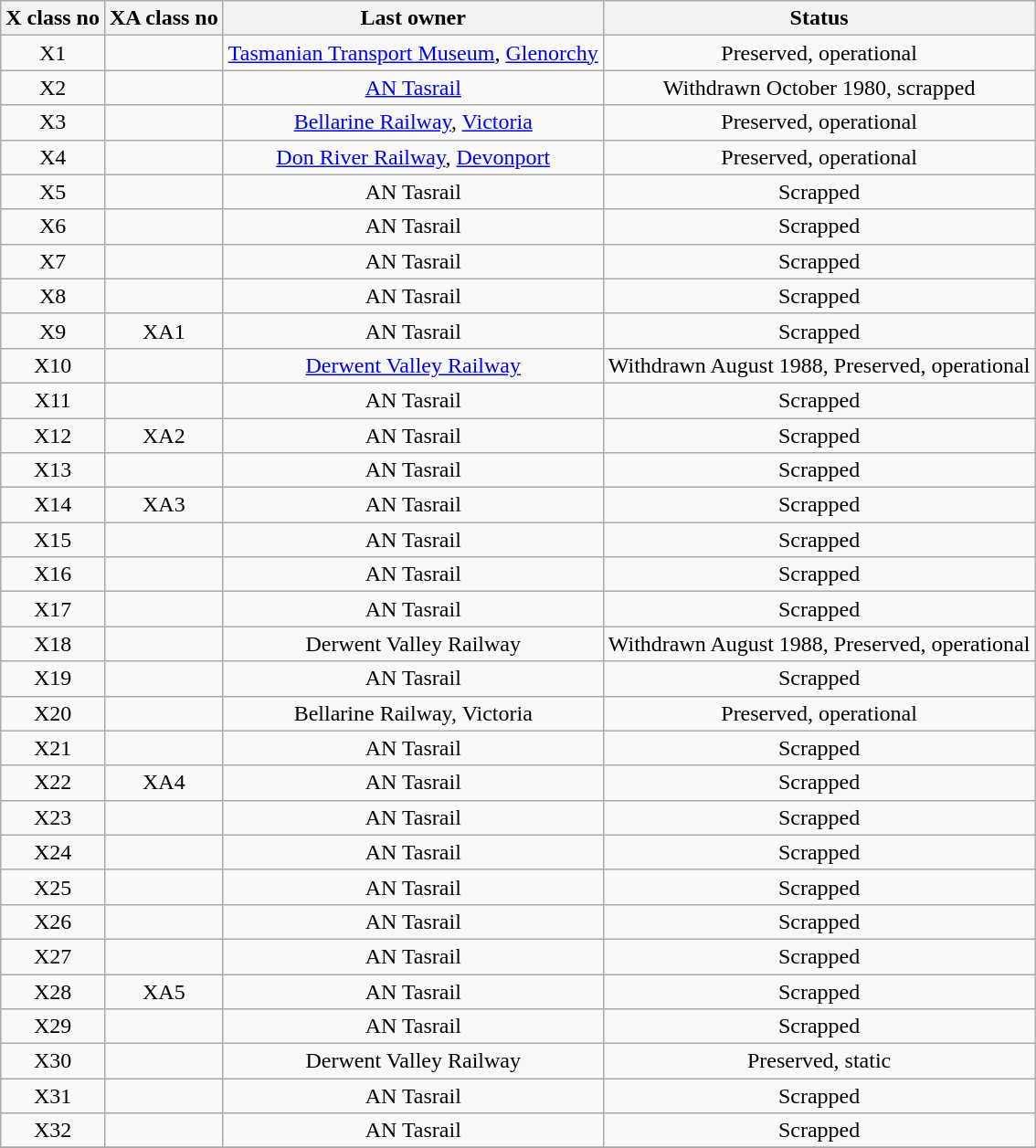<table class="wikitable sortable" style=text-align:center>
<tr>
<th>X class no</th>
<th>XA class no</th>
<th>Last owner</th>
<th>Status</th>
</tr>
<tr>
<td>X1</td>
<td></td>
<td><a href='#'>Tasmanian Transport Museum</a>, <a href='#'>Glenorchy</a></td>
<td>Preserved, operational</td>
</tr>
<tr>
<td>X2</td>
<td></td>
<td><a href='#'>AN Tasrail</a></td>
<td>Withdrawn October 1980, scrapped</td>
</tr>
<tr>
<td>X3</td>
<td></td>
<td><a href='#'>Bellarine Railway</a>, <a href='#'>Victoria</a></td>
<td>Preserved, operational</td>
</tr>
<tr>
<td>X4</td>
<td></td>
<td><a href='#'>Don River Railway</a>, <a href='#'>Devonport</a></td>
<td>Preserved, operational</td>
</tr>
<tr>
<td>X5</td>
<td></td>
<td>AN Tasrail</td>
<td>Scrapped</td>
</tr>
<tr>
<td>X6</td>
<td></td>
<td>AN Tasrail</td>
<td>Scrapped</td>
</tr>
<tr>
<td>X7</td>
<td></td>
<td>AN Tasrail</td>
<td>Scrapped</td>
</tr>
<tr>
<td>X8</td>
<td></td>
<td>AN Tasrail</td>
<td>Scrapped</td>
</tr>
<tr>
<td>X9</td>
<td>XA1</td>
<td>AN Tasrail</td>
<td>Scrapped</td>
</tr>
<tr>
<td>X10</td>
<td></td>
<td><a href='#'>Derwent Valley Railway</a></td>
<td>Withdrawn August 1988, Preserved, operational</td>
</tr>
<tr>
<td>X11</td>
<td></td>
<td>AN Tasrail</td>
<td>Scrapped</td>
</tr>
<tr>
<td>X12</td>
<td>XA2</td>
<td>AN Tasrail</td>
<td>Scrapped</td>
</tr>
<tr>
<td>X13</td>
<td></td>
<td>AN Tasrail</td>
<td>Scrapped</td>
</tr>
<tr>
<td>X14</td>
<td>XA3</td>
<td>AN Tasrail</td>
<td>Scrapped</td>
</tr>
<tr>
<td>X15</td>
<td></td>
<td>AN Tasrail</td>
<td>Scrapped</td>
</tr>
<tr>
<td>X16</td>
<td></td>
<td>AN Tasrail</td>
<td>Scrapped</td>
</tr>
<tr>
<td>X17</td>
<td></td>
<td>AN Tasrail</td>
<td>Scrapped</td>
</tr>
<tr>
<td>X18</td>
<td></td>
<td>Derwent Valley Railway</td>
<td>Withdrawn August 1988, Preserved, operational</td>
</tr>
<tr>
<td>X19</td>
<td></td>
<td>AN Tasrail</td>
<td>Scrapped</td>
</tr>
<tr>
<td>X20</td>
<td></td>
<td>Bellarine Railway, Victoria</td>
<td>Preserved, operational</td>
</tr>
<tr>
<td>X21</td>
<td></td>
<td>AN Tasrail</td>
<td>Scrapped</td>
</tr>
<tr>
<td>X22</td>
<td>XA4</td>
<td>AN Tasrail</td>
<td>Scrapped</td>
</tr>
<tr>
<td>X23</td>
<td></td>
<td>AN Tasrail</td>
<td>Scrapped</td>
</tr>
<tr>
<td>X24</td>
<td></td>
<td>AN Tasrail</td>
<td>Scrapped</td>
</tr>
<tr>
<td>X25</td>
<td></td>
<td>AN Tasrail</td>
<td>Scrapped</td>
</tr>
<tr>
<td>X26</td>
<td></td>
<td>AN Tasrail</td>
<td>Scrapped</td>
</tr>
<tr>
<td>X27</td>
<td></td>
<td>AN Tasrail</td>
<td>Scrapped</td>
</tr>
<tr>
<td>X28</td>
<td>XA5</td>
<td>AN Tasrail</td>
<td>Scrapped</td>
</tr>
<tr>
<td>X29</td>
<td></td>
<td>AN Tasrail</td>
<td>Scrapped</td>
</tr>
<tr>
<td>X30</td>
<td></td>
<td>Derwent Valley Railway</td>
<td>Preserved, static</td>
</tr>
<tr>
<td>X31</td>
<td></td>
<td>AN Tasrail</td>
<td>Scrapped</td>
</tr>
<tr>
<td>X32</td>
<td></td>
<td>AN Tasrail</td>
<td>Scrapped</td>
</tr>
<tr>
</tr>
</table>
